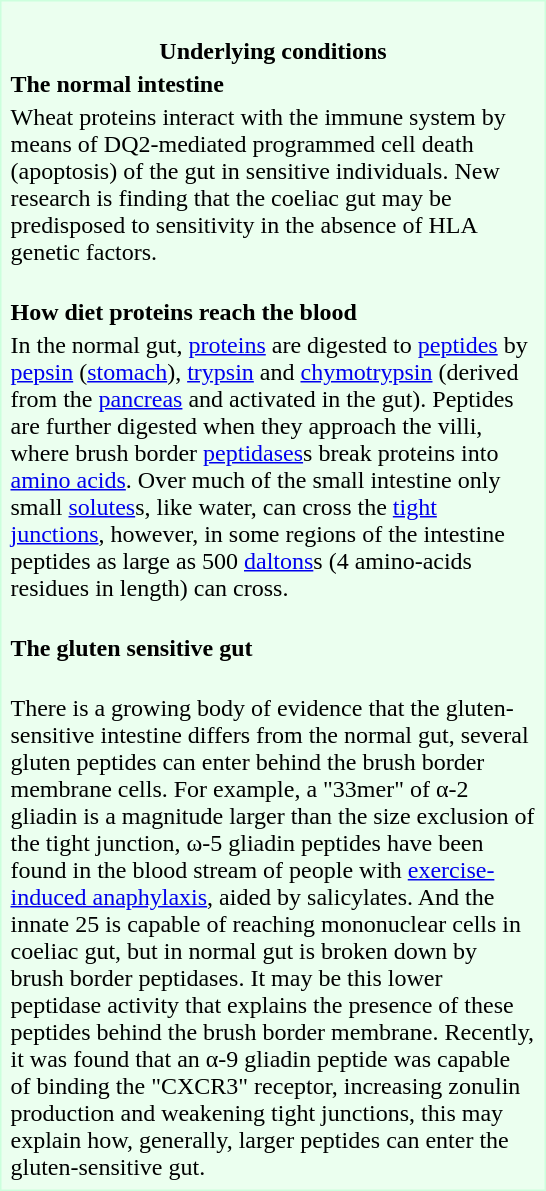<table style="margin-left:2em;  border:1px #ccffdd solid; background:#ebffef" align="right">
<tr>
<td><br><table style="text-align:left; margin-left:0em; background:#ebffef">
<tr align = "center">
<td><div><strong>Underlying conditions</strong></div></td>
</tr>
<tr>
<td><strong>The normal intestine</strong></td>
</tr>
<tr>
<td column width = "350px">Wheat proteins interact with the immune system by means of DQ2-mediated programmed cell death (apoptosis) of the gut in sensitive individuals. New research is finding that the coeliac gut may be predisposed to sensitivity in the absence of HLA genetic factors.<br><br></td>
</tr>
<tr>
<td><strong>How diet proteins reach the blood</strong></td>
</tr>
<tr>
<td column width = "350px"> In the normal gut, <a href='#'>proteins</a> are digested to <a href='#'>peptides</a> by <a href='#'>pepsin</a> (<a href='#'>stomach</a>), <a href='#'>trypsin</a> and <a href='#'>chymotrypsin</a> (derived from the <a href='#'>pancreas</a> and activated in the gut). Peptides are further digested when they approach the villi, where brush border <a href='#'>peptidases</a>s break proteins into <a href='#'>amino acids</a>. Over much of the small intestine only small <a href='#'>solutes</a>s, like water, can cross the <a href='#'>tight junctions</a>, however, in some regions of the intestine peptides as large as 500 <a href='#'>daltons</a>s (4 amino-acids residues in length) can cross.<br><br></td>
</tr>
<tr>
<td><strong>The gluten sensitive gut</strong></td>
</tr>
<tr>
<td column width = "350px"><br>There is a growing body of evidence that the gluten-sensitive intestine differs from the normal gut, several gluten peptides can enter behind the brush border membrane cells. For example, a "33mer" of α-2 gliadin is a magnitude larger than the size exclusion of the tight junction, ω-5 gliadin peptides have been found in the blood stream of people with <a href='#'>exercise-induced anaphylaxis</a>, aided by salicylates. And the innate 25 is capable of reaching mononuclear cells in coeliac gut, but in normal gut is broken down by brush border peptidases. It may be this lower peptidase activity that explains the presence of these peptides behind the brush border membrane. Recently, it was found that an α-9 gliadin peptide was capable of binding the "CXCR3" receptor, increasing zonulin production and weakening tight junctions, this may explain how, generally, larger peptides can enter the gluten-sensitive gut.
<br></td>
</tr>
</table>
</td>
</tr>
</table>
